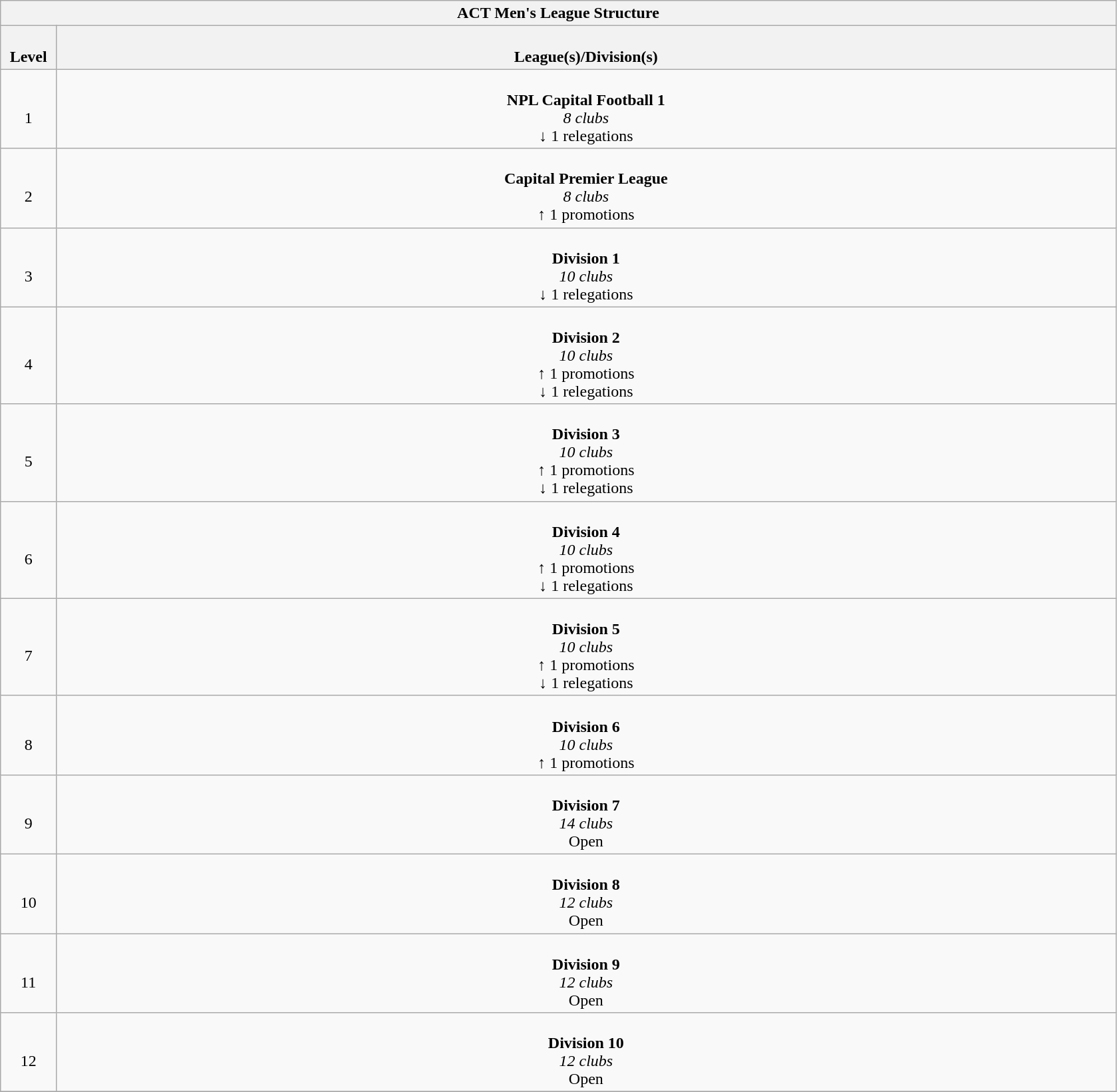<table class="wikitable collapsible collapsed" style="text-align: center">
<tr>
<th colspan="2">ACT Men's League Structure</th>
</tr>
<tr>
<th colspan="1" width="4%"><br>Level</th>
<th colspan="6" width="76%"><br>League(s)/Division(s)</th>
</tr>
<tr>
<td colspan="1" width="4%"><br>1</td>
<td colspan="6" width="76%"><br><strong>NPL Capital Football 1</strong><br>
<em>8 clubs</em> <br> ↓ 1 relegations</td>
</tr>
<tr>
<td colspan="1" width="4%"><br>2</td>
<td colspan="6" width="76%"><br><strong>Capital Premier League</strong><br>
<em>8 clubs</em> <br> ↑ 1 promotions</td>
</tr>
<tr>
<td colspan="1" width="4%"><br>3</td>
<td colspan="6" width="76%"><br><strong>Division 1</strong><br>
<em>10 clubs</em> <br> ↓ 1 relegations</td>
</tr>
<tr>
<td colspan="1" width="4%"><br>4</td>
<td colspan="6" width="76%"><br><strong>Division 2</strong><br>
<em>10 clubs</em> <br> ↑ 1 promotions <br>↓ 1 relegations</td>
</tr>
<tr>
<td colspan="1" width="4%"><br>5</td>
<td colspan="6" width="76%"><br><strong>Division 3</strong><br>
<em>10 clubs</em> <br> ↑ 1 promotions <br>↓ 1 relegations</td>
</tr>
<tr>
<td colspan="1" width="4%"><br>6</td>
<td colspan="6" width="76%"><br><strong>Division 4</strong><br>
<em>10 clubs</em> <br> ↑ 1 promotions <br>↓ 1 relegations</td>
</tr>
<tr>
<td colspan="1" width="4%"><br>7</td>
<td colspan="6" width="76%"><br><strong>Division 5</strong><br>
<em>10 clubs</em> <br> ↑ 1 promotions <br>↓ 1 relegations</td>
</tr>
<tr>
<td colspan="1" width="4%"><br>8</td>
<td colspan="6" width="76%"><br><strong>Division 6</strong><br>
<em>10 clubs</em> <br> ↑ 1 promotions</td>
</tr>
<tr>
<td colspan="1" width="4%"><br>9</td>
<td colspan="6" width="76%"><br><strong>Division 7</strong><br>
<em>14 clubs</em> <br> Open</td>
</tr>
<tr>
<td colspan="1" width="4%"><br>10</td>
<td colspan="6" width="76%"><br><strong>Division 8</strong><br>
<em>12 clubs</em> <br> Open</td>
</tr>
<tr>
<td colspan="1" width="4%"><br>11</td>
<td colspan="6" width="76%"><br><strong>Division 9</strong><br>
<em>12 clubs</em> <br> Open</td>
</tr>
<tr>
<td colspan="1" width="4%"><br>12</td>
<td colspan="6" width="76%"><br><strong>Division 10</strong><br>
<em>12 clubs</em> <br> Open</td>
</tr>
<tr>
</tr>
</table>
